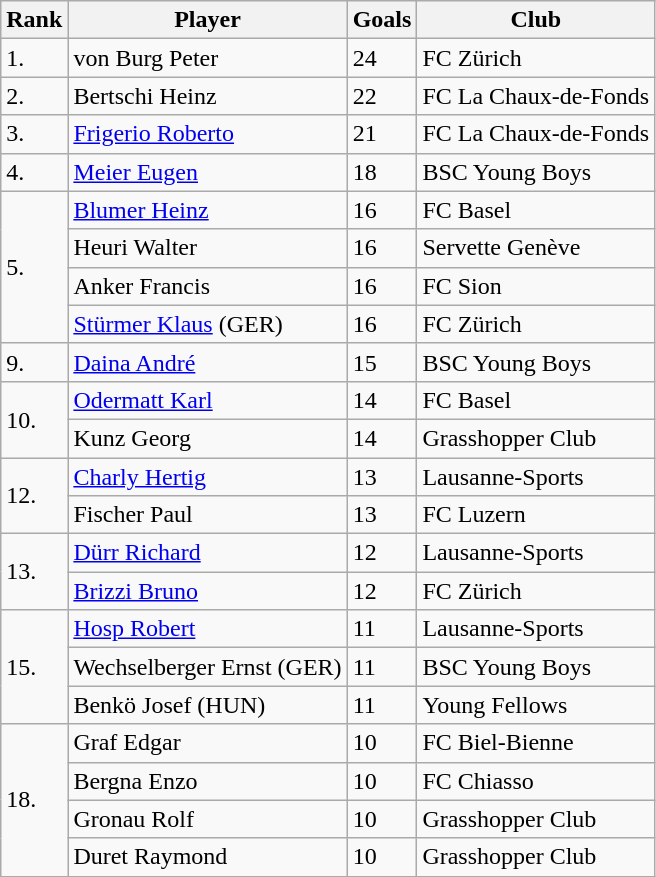<table class="wikitable sortable">
<tr>
<th>Rank</th>
<th>Player</th>
<th>Goals</th>
<th>Club</th>
</tr>
<tr>
<td>1.</td>
<td>von Burg Peter</td>
<td>24</td>
<td>FC Zürich</td>
</tr>
<tr>
<td>2.</td>
<td>Bertschi Heinz</td>
<td>22</td>
<td>FC La Chaux-de-Fonds</td>
</tr>
<tr>
<td>3.</td>
<td><a href='#'>Frigerio Roberto</a></td>
<td>21</td>
<td>FC La Chaux-de-Fonds</td>
</tr>
<tr>
<td>4.</td>
<td><a href='#'>Meier Eugen</a></td>
<td>18</td>
<td>BSC Young Boys</td>
</tr>
<tr>
<td rowspan=4>5.</td>
<td><a href='#'>Blumer Heinz</a></td>
<td>16</td>
<td>FC Basel</td>
</tr>
<tr>
<td>Heuri Walter</td>
<td>16</td>
<td>Servette Genève</td>
</tr>
<tr>
<td>Anker Francis</td>
<td>16</td>
<td>FC Sion</td>
</tr>
<tr>
<td><a href='#'>Stürmer Klaus</a> (GER)</td>
<td>16</td>
<td>FC Zürich</td>
</tr>
<tr>
<td>9.</td>
<td><a href='#'>Daina André</a></td>
<td>15</td>
<td>BSC Young Boys</td>
</tr>
<tr>
<td rowspan=2>10.</td>
<td><a href='#'>Odermatt Karl</a></td>
<td>14</td>
<td>FC Basel</td>
</tr>
<tr>
<td>Kunz Georg</td>
<td>14</td>
<td>Grasshopper Club</td>
</tr>
<tr>
<td rowspan=2>12.</td>
<td><a href='#'>Charly Hertig</a></td>
<td>13</td>
<td>Lausanne-Sports</td>
</tr>
<tr>
<td>Fischer Paul</td>
<td>13</td>
<td>FC Luzern</td>
</tr>
<tr>
<td rowspan=2>13.</td>
<td><a href='#'>Dürr Richard</a></td>
<td>12</td>
<td>Lausanne-Sports</td>
</tr>
<tr>
<td><a href='#'>Brizzi Bruno</a></td>
<td>12</td>
<td>FC Zürich</td>
</tr>
<tr>
<td rowspan=3>15.</td>
<td><a href='#'>Hosp Robert</a></td>
<td>11</td>
<td>Lausanne-Sports</td>
</tr>
<tr>
<td>Wechselberger Ernst (GER)</td>
<td>11</td>
<td>BSC Young Boys</td>
</tr>
<tr>
<td>Benkö Josef (HUN)</td>
<td>11</td>
<td>Young Fellows</td>
</tr>
<tr>
<td rowspan=4>18.</td>
<td>Graf Edgar</td>
<td>10</td>
<td>FC Biel-Bienne</td>
</tr>
<tr>
<td>Bergna Enzo</td>
<td>10</td>
<td>FC Chiasso</td>
</tr>
<tr>
<td>Gronau Rolf</td>
<td>10</td>
<td>Grasshopper Club</td>
</tr>
<tr>
<td>Duret Raymond</td>
<td>10</td>
<td>Grasshopper Club</td>
</tr>
</table>
